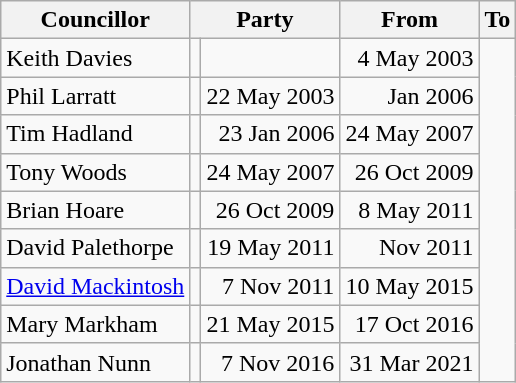<table class=wikitable>
<tr>
<th>Councillor</th>
<th colspan=2>Party</th>
<th>From</th>
<th>To</th>
</tr>
<tr>
<td>Keith Davies</td>
<td></td>
<td></td>
<td align=right>4 May 2003</td>
</tr>
<tr>
<td>Phil Larratt</td>
<td></td>
<td align=right>22 May 2003</td>
<td align=right>Jan 2006</td>
</tr>
<tr>
<td>Tim Hadland</td>
<td></td>
<td align=right>23 Jan 2006</td>
<td align=right>24 May 2007</td>
</tr>
<tr>
<td>Tony Woods</td>
<td></td>
<td align=right>24 May 2007</td>
<td align=right>26 Oct 2009</td>
</tr>
<tr>
<td>Brian Hoare</td>
<td></td>
<td align=right>26 Oct 2009</td>
<td align=right>8 May 2011</td>
</tr>
<tr>
<td>David Palethorpe</td>
<td></td>
<td align=right>19 May 2011</td>
<td align=right>Nov 2011</td>
</tr>
<tr>
<td><a href='#'>David Mackintosh</a></td>
<td></td>
<td align=right>7 Nov 2011</td>
<td align=right>10 May 2015</td>
</tr>
<tr>
<td>Mary Markham</td>
<td></td>
<td align=right>21 May 2015</td>
<td align=right>17 Oct 2016</td>
</tr>
<tr>
<td>Jonathan Nunn</td>
<td></td>
<td align=right>7 Nov 2016</td>
<td align=right>31 Mar 2021</td>
</tr>
</table>
